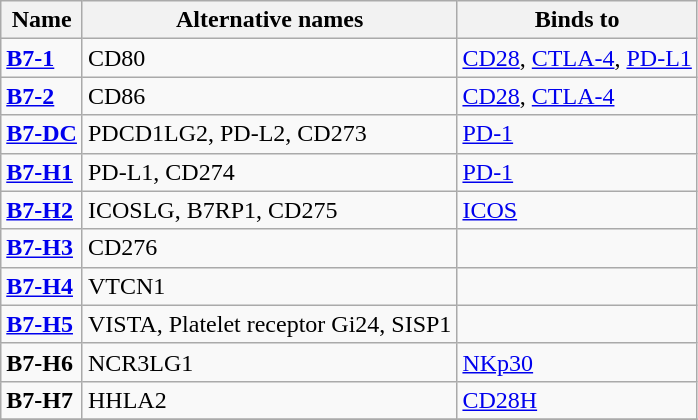<table class="wikitable">
<tr>
<th>Name</th>
<th>Alternative names</th>
<th>Binds to</th>
</tr>
<tr>
<td><strong><a href='#'>B7-1</a></strong></td>
<td>CD80</td>
<td><a href='#'>CD28</a>, <a href='#'>CTLA-4</a>, <a href='#'>PD-L1</a></td>
</tr>
<tr>
<td><strong><a href='#'>B7-2</a></strong></td>
<td>CD86</td>
<td><a href='#'>CD28</a>, <a href='#'>CTLA-4</a></td>
</tr>
<tr>
<td><strong><a href='#'>B7-DC</a></strong></td>
<td>PDCD1LG2, PD-L2, CD273</td>
<td><a href='#'>PD-1</a></td>
</tr>
<tr>
<td><strong><a href='#'>B7-H1</a></strong></td>
<td>PD-L1, CD274</td>
<td><a href='#'>PD-1</a></td>
</tr>
<tr>
<td><strong><a href='#'>B7-H2</a></strong></td>
<td>ICOSLG, B7RP1, CD275</td>
<td><a href='#'>ICOS</a></td>
</tr>
<tr>
<td><strong><a href='#'>B7-H3</a></strong></td>
<td>CD276</td>
<td></td>
</tr>
<tr>
<td><strong><a href='#'>B7-H4</a></strong></td>
<td>VTCN1</td>
<td></td>
</tr>
<tr>
<td><strong><a href='#'>B7-H5</a></strong></td>
<td>VISTA, Platelet receptor Gi24, SISP1</td>
<td></td>
</tr>
<tr>
<td><strong>B7-H6</strong></td>
<td>NCR3LG1</td>
<td><a href='#'>NKp30</a></td>
</tr>
<tr>
<td><strong>B7-H7</strong></td>
<td>HHLA2</td>
<td><a href='#'>CD28H</a></td>
</tr>
<tr>
</tr>
</table>
